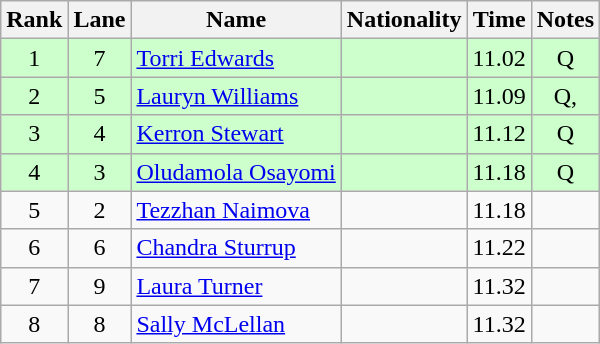<table class="wikitable sortable" style="text-align:center">
<tr>
<th>Rank</th>
<th>Lane</th>
<th>Name</th>
<th>Nationality</th>
<th>Time</th>
<th>Notes</th>
</tr>
<tr bgcolor=ccffcc>
<td>1</td>
<td>7</td>
<td align=left><a href='#'>Torri Edwards</a></td>
<td align=left></td>
<td>11.02</td>
<td>Q</td>
</tr>
<tr bgcolor=ccffcc>
<td>2</td>
<td>5</td>
<td align=left><a href='#'>Lauryn Williams</a></td>
<td align=left></td>
<td>11.09</td>
<td>Q, </td>
</tr>
<tr bgcolor=ccffcc>
<td>3</td>
<td>4</td>
<td align=left><a href='#'>Kerron Stewart</a></td>
<td align=left></td>
<td>11.12</td>
<td>Q</td>
</tr>
<tr bgcolor=ccffcc>
<td>4</td>
<td>3</td>
<td align=left><a href='#'>Oludamola Osayomi</a></td>
<td align=left></td>
<td>11.18</td>
<td>Q</td>
</tr>
<tr>
<td>5</td>
<td>2</td>
<td align=left><a href='#'>Tezzhan Naimova</a></td>
<td align=left></td>
<td>11.18</td>
<td></td>
</tr>
<tr>
<td>6</td>
<td>6</td>
<td align=left><a href='#'>Chandra Sturrup</a></td>
<td align=left></td>
<td>11.22</td>
<td></td>
</tr>
<tr>
<td>7</td>
<td>9</td>
<td align=left><a href='#'>Laura Turner</a></td>
<td align=left></td>
<td>11.32</td>
<td></td>
</tr>
<tr>
<td>8</td>
<td>8</td>
<td align=left><a href='#'>Sally McLellan</a></td>
<td align=left></td>
<td>11.32</td>
<td></td>
</tr>
</table>
